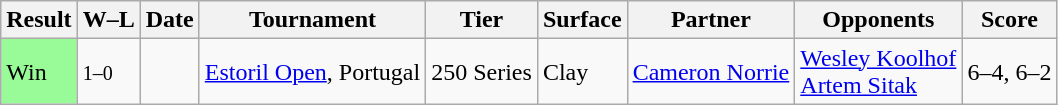<table class="sortable wikitable">
<tr>
<th>Result</th>
<th class="unsortable">W–L</th>
<th>Date</th>
<th>Tournament</th>
<th>Tier</th>
<th>Surface</th>
<th>Partner</th>
<th>Opponents</th>
<th class="unsortable">Score</th>
</tr>
<tr>
<td bgcolor=98FB98>Win</td>
<td><small>1–0</small></td>
<td><a href='#'></a></td>
<td><a href='#'>Estoril Open</a>, Portugal</td>
<td>250 Series</td>
<td>Clay</td>
<td> <a href='#'>Cameron Norrie</a></td>
<td> <a href='#'>Wesley Koolhof</a><br> <a href='#'>Artem Sitak</a></td>
<td>6–4, 6–2</td>
</tr>
</table>
